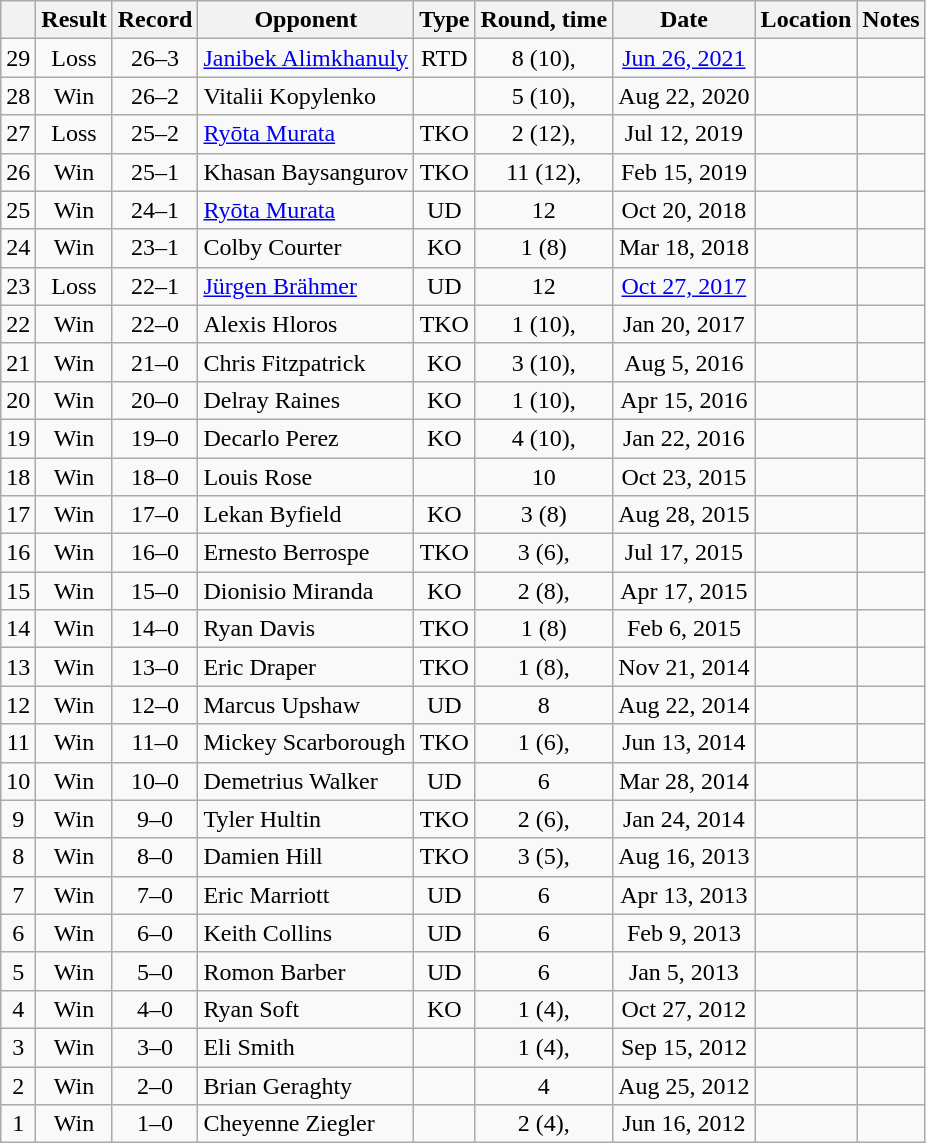<table class="wikitable" style="text-align:center">
<tr>
<th></th>
<th>Result</th>
<th>Record</th>
<th>Opponent</th>
<th>Type</th>
<th>Round, time</th>
<th>Date</th>
<th>Location</th>
<th>Notes</th>
</tr>
<tr>
<td>29</td>
<td>Loss</td>
<td>26–3</td>
<td style="text-align:left;"> <a href='#'>Janibek Alimkhanuly</a></td>
<td>RTD</td>
<td>8 (10), </td>
<td><a href='#'>Jun 26, 2021</a></td>
<td style="text-align:left;"> </td>
<td></td>
</tr>
<tr>
<td>28</td>
<td>Win</td>
<td>26–2</td>
<td style="text-align:left;"> Vitalii Kopylenko</td>
<td></td>
<td>5 (10), </td>
<td>Aug 22, 2020</td>
<td style="text-align:left;"> </td>
<td></td>
</tr>
<tr>
<td>27</td>
<td>Loss</td>
<td>25–2</td>
<td style="text-align:left;"> <a href='#'>Ryōta Murata</a></td>
<td>TKO</td>
<td>2 (12), </td>
<td>Jul 12, 2019</td>
<td style="text-align:left;"> </td>
<td style="text-align:left;"></td>
</tr>
<tr>
<td>26</td>
<td>Win</td>
<td>25–1</td>
<td style="text-align:left;"> Khasan Baysangurov</td>
<td>TKO</td>
<td>11 (12), </td>
<td>Feb 15, 2019</td>
<td style="text-align:left;"> </td>
<td style="text-align:left;"></td>
</tr>
<tr>
<td>25</td>
<td>Win</td>
<td>24–1</td>
<td style="text-align:left;"> <a href='#'>Ryōta Murata</a></td>
<td>UD</td>
<td>12</td>
<td>Oct 20, 2018</td>
<td style="text-align:left;"> </td>
<td style="text-align:left;"></td>
</tr>
<tr>
<td>24</td>
<td>Win</td>
<td>23–1</td>
<td style="text-align:left;"> Colby Courter</td>
<td>KO</td>
<td>1 (8)</td>
<td>Mar 18, 2018</td>
<td style="text-align:left;"> </td>
<td></td>
</tr>
<tr>
<td>23</td>
<td>Loss</td>
<td>22–1</td>
<td style="text-align:left;"> <a href='#'>Jürgen Brähmer</a></td>
<td>UD</td>
<td>12</td>
<td><a href='#'>Oct 27, 2017</a></td>
<td style="text-align:left;"> </td>
<td style="text-align:left;"></td>
</tr>
<tr>
<td>22</td>
<td>Win</td>
<td>22–0</td>
<td style="text-align:left;"> Alexis Hloros</td>
<td>TKO</td>
<td>1 (10), </td>
<td>Jan 20, 2017</td>
<td style="text-align:left;"> </td>
<td style="text-align:left;"></td>
</tr>
<tr>
<td>21</td>
<td>Win</td>
<td>21–0</td>
<td style="text-align:left;"> Chris Fitzpatrick</td>
<td>KO</td>
<td>3 (10), </td>
<td>Aug 5, 2016</td>
<td style="text-align:left;"> </td>
<td></td>
</tr>
<tr>
<td>20</td>
<td>Win</td>
<td>20–0</td>
<td style="text-align:left;"> Delray Raines</td>
<td>KO</td>
<td>1 (10), </td>
<td>Apr 15, 2016</td>
<td style="text-align:left;"> </td>
<td style="text-align:left;"></td>
</tr>
<tr>
<td>19</td>
<td>Win</td>
<td>19–0</td>
<td style="text-align:left;"> Decarlo Perez</td>
<td>KO</td>
<td>4 (10), </td>
<td>Jan 22, 2016</td>
<td style="text-align:left;"> </td>
<td style="text-align:left;"></td>
</tr>
<tr>
<td>18</td>
<td>Win</td>
<td>18–0</td>
<td style="text-align:left;"> Louis Rose</td>
<td></td>
<td>10</td>
<td>Oct 23, 2015</td>
<td style="text-align:left;"> </td>
<td style="text-align:left;"></td>
</tr>
<tr>
<td>17</td>
<td>Win</td>
<td>17–0</td>
<td style="text-align:left;"> Lekan Byfield</td>
<td>KO</td>
<td>3 (8)</td>
<td>Aug 28, 2015</td>
<td style="text-align:left;"> </td>
<td></td>
</tr>
<tr>
<td>16</td>
<td>Win</td>
<td>16–0</td>
<td style="text-align:left;"> Ernesto Berrospe</td>
<td>TKO</td>
<td>3 (6), </td>
<td>Jul 17, 2015</td>
<td style="text-align:left;"> </td>
<td></td>
</tr>
<tr>
<td>15</td>
<td>Win</td>
<td>15–0</td>
<td style="text-align:left;"> Dionisio Miranda</td>
<td>KO</td>
<td>2 (8), </td>
<td>Apr 17, 2015</td>
<td style="text-align:left;"> </td>
<td></td>
</tr>
<tr>
<td>14</td>
<td>Win</td>
<td>14–0</td>
<td style="text-align:left;"> Ryan Davis</td>
<td>TKO</td>
<td>1 (8)</td>
<td>Feb 6, 2015</td>
<td style="text-align:left;"> </td>
<td></td>
</tr>
<tr>
<td>13</td>
<td>Win</td>
<td>13–0</td>
<td style="text-align:left;"> Eric Draper</td>
<td>TKO</td>
<td>1 (8), </td>
<td>Nov 21, 2014</td>
<td style="text-align:left;"> </td>
<td></td>
</tr>
<tr>
<td>12</td>
<td>Win</td>
<td>12–0</td>
<td style="text-align:left;"> Marcus Upshaw</td>
<td>UD</td>
<td>8</td>
<td>Aug 22, 2014</td>
<td style="text-align:left;"> </td>
<td></td>
</tr>
<tr>
<td>11</td>
<td>Win</td>
<td>11–0</td>
<td style="text-align:left;"> Mickey Scarborough</td>
<td>TKO</td>
<td>1 (6), </td>
<td>Jun 13, 2014</td>
<td style="text-align:left;"> </td>
<td></td>
</tr>
<tr>
<td>10</td>
<td>Win</td>
<td>10–0</td>
<td style="text-align:left;"> Demetrius Walker</td>
<td>UD</td>
<td>6</td>
<td>Mar 28, 2014</td>
<td style="text-align:left;"> </td>
<td></td>
</tr>
<tr>
<td>9</td>
<td>Win</td>
<td>9–0</td>
<td style="text-align:left;"> Tyler Hultin</td>
<td>TKO</td>
<td>2 (6), </td>
<td>Jan 24, 2014</td>
<td style="text-align:left;"> </td>
<td></td>
</tr>
<tr>
<td>8</td>
<td>Win</td>
<td>8–0</td>
<td style="text-align:left;"> Damien Hill</td>
<td>TKO</td>
<td>3 (5), </td>
<td>Aug 16, 2013</td>
<td style="text-align:left;"> </td>
<td></td>
</tr>
<tr>
<td>7</td>
<td>Win</td>
<td>7–0</td>
<td style="text-align:left;"> Eric Marriott</td>
<td>UD</td>
<td>6</td>
<td>Apr 13, 2013</td>
<td style="text-align:left;"> </td>
<td></td>
</tr>
<tr>
<td>6</td>
<td>Win</td>
<td>6–0</td>
<td style="text-align:left;"> Keith Collins</td>
<td>UD</td>
<td>6</td>
<td>Feb 9, 2013</td>
<td style="text-align:left;"> </td>
<td></td>
</tr>
<tr>
<td>5</td>
<td>Win</td>
<td>5–0</td>
<td style="text-align:left;"> Romon Barber</td>
<td>UD</td>
<td>6</td>
<td>Jan 5, 2013</td>
<td style="text-align:left;"> </td>
<td></td>
</tr>
<tr>
<td>4</td>
<td>Win</td>
<td>4–0</td>
<td style="text-align:left;"> Ryan Soft</td>
<td>KO</td>
<td>1 (4), </td>
<td>Oct 27, 2012</td>
<td style="text-align:left;"> </td>
<td></td>
</tr>
<tr>
<td>3</td>
<td>Win</td>
<td>3–0</td>
<td style="text-align:left;"> Eli Smith</td>
<td></td>
<td>1 (4), </td>
<td>Sep 15, 2012</td>
<td style="text-align:left;"> </td>
<td></td>
</tr>
<tr>
<td>2</td>
<td>Win</td>
<td>2–0</td>
<td style="text-align:left;"> Brian Geraghty</td>
<td></td>
<td>4</td>
<td>Aug 25, 2012</td>
<td style="text-align:left;"> </td>
<td></td>
</tr>
<tr>
<td>1</td>
<td>Win</td>
<td>1–0</td>
<td style="text-align:left;"> Cheyenne Ziegler</td>
<td></td>
<td>2 (4), </td>
<td>Jun 16, 2012</td>
<td style="text-align:left;"> </td>
<td></td>
</tr>
</table>
